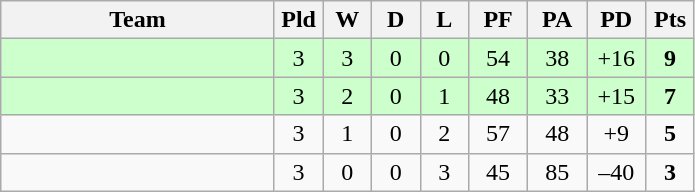<table class="wikitable" style="text-align:center;">
<tr>
<th width=175>Team</th>
<th width=25 abbr="Played">Pld</th>
<th width=25 abbr="Won">W</th>
<th width=25 abbr="Drawn">D</th>
<th width=25 abbr="Lost">L</th>
<th width=32 abbr="Points for">PF</th>
<th width=32 abbr="Points against">PA</th>
<th width=32 abbr="Points difference">PD</th>
<th width=25 abbr="Points">Pts</th>
</tr>
<tr bgcolor=ccffcc>
<td align=left></td>
<td>3</td>
<td>3</td>
<td>0</td>
<td>0</td>
<td>54</td>
<td>38</td>
<td>+16</td>
<td><strong>9</strong></td>
</tr>
<tr bgcolor=ccffcc>
<td align=left></td>
<td>3</td>
<td>2</td>
<td>0</td>
<td>1</td>
<td>48</td>
<td>33</td>
<td>+15</td>
<td><strong>7</strong></td>
</tr>
<tr>
<td align=left></td>
<td>3</td>
<td>1</td>
<td>0</td>
<td>2</td>
<td>57</td>
<td>48</td>
<td>+9</td>
<td><strong>5</strong></td>
</tr>
<tr>
<td align=left></td>
<td>3</td>
<td>0</td>
<td>0</td>
<td>3</td>
<td>45</td>
<td>85</td>
<td>–40</td>
<td><strong>3</strong></td>
</tr>
</table>
